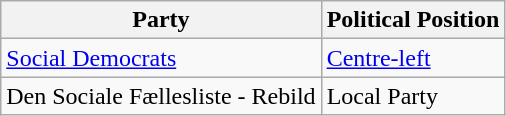<table class="wikitable mw-collapsible mw-collapsed">
<tr>
<th>Party</th>
<th>Political Position</th>
</tr>
<tr>
<td><a href='#'>Social Democrats</a></td>
<td><a href='#'>Centre-left</a></td>
</tr>
<tr>
<td>Den Sociale Fællesliste - Rebild</td>
<td>Local Party</td>
</tr>
</table>
